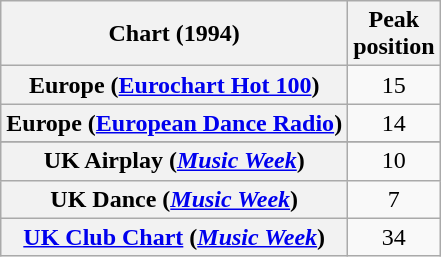<table class="wikitable sortable plainrowheaders" style="text-align:center">
<tr>
<th>Chart (1994)</th>
<th>Peak<br>position</th>
</tr>
<tr>
<th scope="row">Europe (<a href='#'>Eurochart Hot 100</a>)</th>
<td>15</td>
</tr>
<tr>
<th scope="row">Europe (<a href='#'>European Dance Radio</a>)</th>
<td>14</td>
</tr>
<tr>
</tr>
<tr>
</tr>
<tr>
<th scope="row">UK Airplay (<em><a href='#'>Music Week</a></em>)</th>
<td>10</td>
</tr>
<tr>
<th scope="row">UK Dance (<em><a href='#'>Music Week</a></em>)</th>
<td>7</td>
</tr>
<tr>
<th scope="row"><a href='#'>UK Club Chart</a> (<em><a href='#'>Music Week</a></em>)</th>
<td>34</td>
</tr>
</table>
